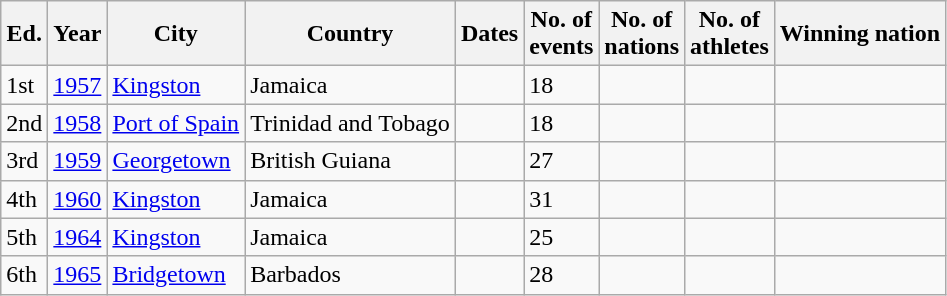<table class=wikitable>
<tr>
<th>Ed.</th>
<th>Year</th>
<th>City</th>
<th>Country</th>
<th>Dates</th>
<th>No. of<br>events</th>
<th>No. of<br>nations</th>
<th>No. of<br>athletes</th>
<th>Winning nation</th>
</tr>
<tr>
<td>1st</td>
<td><a href='#'>1957</a></td>
<td><a href='#'>Kingston</a></td>
<td>Jamaica</td>
<td></td>
<td>18</td>
<td></td>
<td></td>
<td></td>
</tr>
<tr>
<td>2nd</td>
<td><a href='#'>1958</a></td>
<td><a href='#'>Port of Spain</a></td>
<td>Trinidad and Tobago</td>
<td></td>
<td>18</td>
<td></td>
<td></td>
<td></td>
</tr>
<tr>
<td>3rd</td>
<td><a href='#'>1959</a></td>
<td><a href='#'>Georgetown</a></td>
<td>British Guiana</td>
<td></td>
<td>27</td>
<td></td>
<td></td>
<td></td>
</tr>
<tr>
<td>4th</td>
<td><a href='#'>1960</a></td>
<td><a href='#'>Kingston</a></td>
<td>Jamaica</td>
<td></td>
<td>31</td>
<td></td>
<td></td>
<td></td>
</tr>
<tr>
<td>5th</td>
<td><a href='#'>1964</a></td>
<td><a href='#'>Kingston</a></td>
<td>Jamaica</td>
<td></td>
<td>25</td>
<td></td>
<td></td>
<td></td>
</tr>
<tr>
<td>6th</td>
<td><a href='#'>1965</a></td>
<td><a href='#'>Bridgetown</a></td>
<td>Barbados</td>
<td></td>
<td>28</td>
<td></td>
<td></td>
<td></td>
</tr>
</table>
